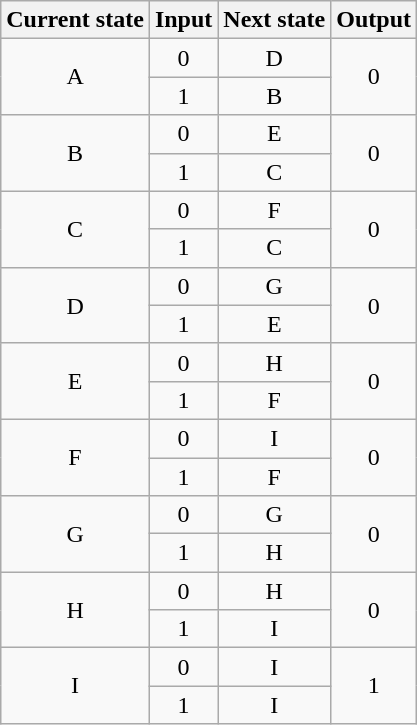<table class="wikitable" style="text-align: center">
<tr>
<th>Current state</th>
<th>Input</th>
<th>Next state</th>
<th>Output</th>
</tr>
<tr>
<td rowspan=2>A</td>
<td>0</td>
<td>D</td>
<td rowspan=2>0</td>
</tr>
<tr>
<td>1</td>
<td>B</td>
</tr>
<tr>
<td rowspan=2>B</td>
<td>0</td>
<td>E</td>
<td rowspan=2>0</td>
</tr>
<tr>
<td>1</td>
<td>C</td>
</tr>
<tr>
<td rowspan=2>C</td>
<td>0</td>
<td>F</td>
<td rowspan=2>0</td>
</tr>
<tr>
<td>1</td>
<td>C</td>
</tr>
<tr>
<td rowspan=2>D</td>
<td>0</td>
<td>G</td>
<td rowspan=2>0</td>
</tr>
<tr>
<td>1</td>
<td>E</td>
</tr>
<tr>
<td rowspan=2>E</td>
<td>0</td>
<td>H</td>
<td rowspan=2>0</td>
</tr>
<tr>
<td>1</td>
<td>F</td>
</tr>
<tr>
<td rowspan=2>F</td>
<td>0</td>
<td>I</td>
<td rowspan=2>0</td>
</tr>
<tr>
<td>1</td>
<td>F</td>
</tr>
<tr>
<td rowspan=2>G</td>
<td>0</td>
<td>G</td>
<td rowspan=2>0</td>
</tr>
<tr>
<td>1</td>
<td>H</td>
</tr>
<tr>
<td rowspan=2>H</td>
<td>0</td>
<td>H</td>
<td rowspan=2>0</td>
</tr>
<tr>
<td>1</td>
<td>I</td>
</tr>
<tr>
<td rowspan=2>I</td>
<td>0</td>
<td>I</td>
<td rowspan=2>1</td>
</tr>
<tr>
<td>1</td>
<td>I</td>
</tr>
</table>
